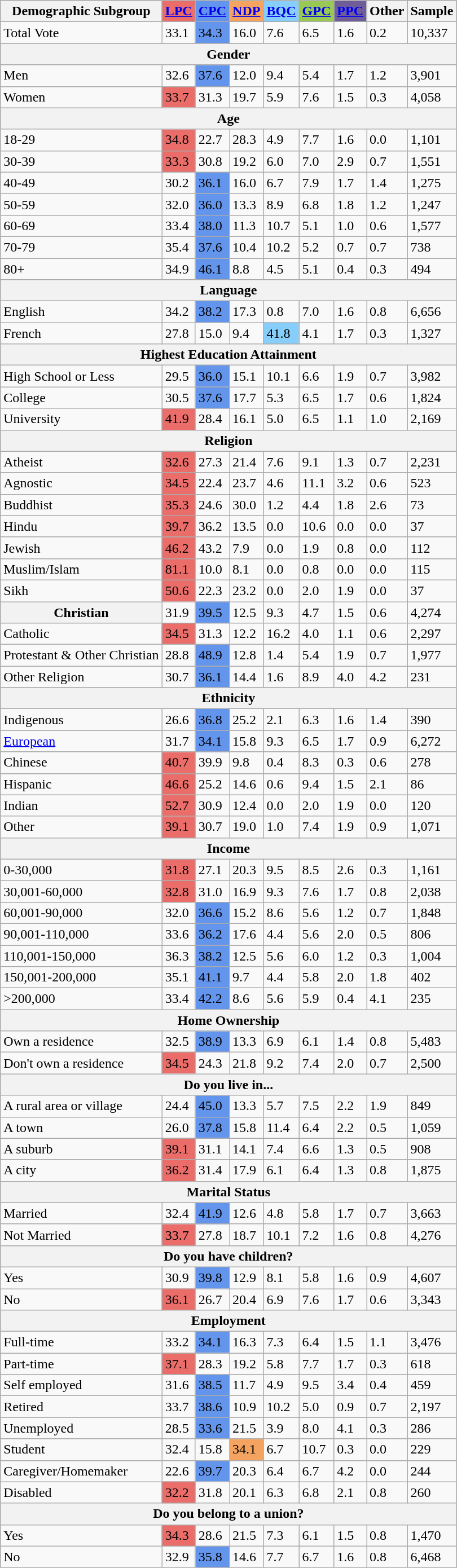<table class="wikitable mw-collapsible">
<tr>
<th>Demographic Subgroup</th>
<th style="background:#ea6d6a;"><a href='#'>LPC</a></th>
<th style="background:#6495ed;"><a href='#'>CPC</a></th>
<th style="background:#f4a460;"><a href='#'>NDP</a></th>
<th style="background:#87cefa;"><a href='#'>BQC</a></th>
<th style="background:#99c955;"><a href='#'>GPC</a></th>
<th style="background:#6f5d9a;"><a href='#'>PPC</a></th>
<th>Other</th>
<th>Sample</th>
</tr>
<tr>
<td>Total Vote</td>
<td>33.1</td>
<td style="background:#6495ed;">34.3</td>
<td>16.0</td>
<td>7.6</td>
<td>6.5</td>
<td>1.6</td>
<td>0.2</td>
<td>10,337</td>
</tr>
<tr>
<th colspan="9">Gender</th>
</tr>
<tr>
<td>Men</td>
<td>32.6</td>
<td style="background:#6495ed;">37.6</td>
<td>12.0</td>
<td>9.4</td>
<td>5.4</td>
<td>1.7</td>
<td>1.2</td>
<td>3,901</td>
</tr>
<tr>
<td>Women</td>
<td style="background:#ea6d6a;">33.7</td>
<td>31.3</td>
<td>19.7</td>
<td>5.9</td>
<td>7.6</td>
<td>1.5</td>
<td>0.3</td>
<td>4,058</td>
</tr>
<tr>
<th colspan="9">Age</th>
</tr>
<tr>
<td>18-29</td>
<td style="background:#ea6d6a;">34.8</td>
<td>22.7</td>
<td>28.3</td>
<td>4.9</td>
<td>7.7</td>
<td>1.6</td>
<td>0.0</td>
<td>1,101</td>
</tr>
<tr>
<td>30-39</td>
<td style="background:#ea6d6a;">33.3</td>
<td>30.8</td>
<td>19.2</td>
<td>6.0</td>
<td>7.0</td>
<td>2.9</td>
<td>0.7</td>
<td>1,551</td>
</tr>
<tr>
<td>40-49</td>
<td>30.2</td>
<td style="background:#6495ed;">36.1</td>
<td>16.0</td>
<td>6.7</td>
<td>7.9</td>
<td>1.7</td>
<td>1.4</td>
<td>1,275</td>
</tr>
<tr>
<td>50-59</td>
<td>32.0</td>
<td style="background:#6495ed;">36.0</td>
<td>13.3</td>
<td>8.9</td>
<td>6.8</td>
<td>1.8</td>
<td>1.2</td>
<td>1,247</td>
</tr>
<tr>
<td>60-69</td>
<td>33.4</td>
<td style="background:#6495ed;">38.0</td>
<td>11.3</td>
<td>10.7</td>
<td>5.1</td>
<td>1.0</td>
<td>0.6</td>
<td>1,577</td>
</tr>
<tr>
<td>70-79</td>
<td>35.4</td>
<td style="background:#6495ed;">37.6</td>
<td>10.4</td>
<td>10.2</td>
<td>5.2</td>
<td>0.7</td>
<td>0.7</td>
<td>738</td>
</tr>
<tr>
<td>80+</td>
<td>34.9</td>
<td style="background:#6495ed;">46.1</td>
<td>8.8</td>
<td>4.5</td>
<td>5.1</td>
<td>0.4</td>
<td>0.3</td>
<td>494</td>
</tr>
<tr>
<th colspan="9">Language</th>
</tr>
<tr>
<td>English</td>
<td>34.2</td>
<td style="background:#6495ed;">38.2</td>
<td>17.3</td>
<td>0.8</td>
<td>7.0</td>
<td>1.6</td>
<td>0.8</td>
<td>6,656</td>
</tr>
<tr>
<td>French</td>
<td>27.8</td>
<td>15.0</td>
<td>9.4</td>
<td style="background:#87cefa;">41.8</td>
<td>4.1</td>
<td>1.7</td>
<td>0.3</td>
<td>1,327</td>
</tr>
<tr>
<th colspan="9">Highest Education Attainment</th>
</tr>
<tr>
<td>High School or Less</td>
<td>29.5</td>
<td style="background:#6495ed;">36.0</td>
<td>15.1</td>
<td>10.1</td>
<td>6.6</td>
<td>1.9</td>
<td>0.7</td>
<td>3,982</td>
</tr>
<tr>
<td>College</td>
<td>30.5</td>
<td style="background:#6495ed;">37.6</td>
<td>17.7</td>
<td>5.3</td>
<td>6.5</td>
<td>1.7</td>
<td>0.6</td>
<td>1,824</td>
</tr>
<tr>
<td>University</td>
<td style="background:#ea6d6a;">41.9</td>
<td>28.4</td>
<td>16.1</td>
<td>5.0</td>
<td>6.5</td>
<td>1.1</td>
<td>1.0</td>
<td>2,169</td>
</tr>
<tr>
<th colspan="9">Religion</th>
</tr>
<tr>
<td>Atheist</td>
<td style="background:#ea6d6a;">32.6</td>
<td>27.3</td>
<td>21.4</td>
<td>7.6</td>
<td>9.1</td>
<td>1.3</td>
<td>0.7</td>
<td>2,231</td>
</tr>
<tr>
<td>Agnostic</td>
<td style="background:#ea6d6a;">34.5</td>
<td>22.4</td>
<td>23.7</td>
<td>4.6</td>
<td>11.1</td>
<td>3.2</td>
<td>0.6</td>
<td>523</td>
</tr>
<tr>
<td>Buddhist</td>
<td style="background:#ea6d6a;">35.3</td>
<td>24.6</td>
<td>30.0</td>
<td>1.2</td>
<td>4.4</td>
<td>1.8</td>
<td>2.6</td>
<td>73</td>
</tr>
<tr>
<td>Hindu</td>
<td style="background:#ea6d6a;">39.7</td>
<td>36.2</td>
<td>13.5</td>
<td>0.0</td>
<td>10.6</td>
<td>0.0</td>
<td>0.0</td>
<td>37</td>
</tr>
<tr>
<td>Jewish</td>
<td style="background:#ea6d6a;">46.2</td>
<td>43.2</td>
<td>7.9</td>
<td>0.0</td>
<td>1.9</td>
<td>0.8</td>
<td>0.0</td>
<td>112</td>
</tr>
<tr>
<td>Muslim/Islam</td>
<td style="background:#ea6d6a;">81.1</td>
<td>10.0</td>
<td>8.1</td>
<td>0.0</td>
<td>0.8</td>
<td>0.0</td>
<td>0.0</td>
<td>115</td>
</tr>
<tr>
<td>Sikh</td>
<td style="background:#ea6d6a;">50.6</td>
<td>22.3</td>
<td>23.2</td>
<td>0.0</td>
<td>2.0</td>
<td>1.9</td>
<td>0.0</td>
<td>37</td>
</tr>
<tr>
<th>Christian</th>
<td>31.9</td>
<td style="background:#6495ed;">39.5</td>
<td>12.5</td>
<td>9.3</td>
<td>4.7</td>
<td>1.5</td>
<td>0.6</td>
<td>4,274</td>
</tr>
<tr>
<td>Catholic</td>
<td style="background:#ea6d6a;">34.5</td>
<td>31.3</td>
<td>12.2</td>
<td>16.2</td>
<td>4.0</td>
<td>1.1</td>
<td>0.6</td>
<td>2,297</td>
</tr>
<tr>
<td>Protestant & Other Christian</td>
<td>28.8</td>
<td style="background:#6495ed;">48.9</td>
<td>12.8</td>
<td>1.4</td>
<td>5.4</td>
<td>1.9</td>
<td>0.7</td>
<td>1,977</td>
</tr>
<tr>
<td>Other Religion</td>
<td>30.7</td>
<td style="background:#6495ed;">36.1</td>
<td>14.4</td>
<td>1.6</td>
<td>8.9</td>
<td>4.0</td>
<td>4.2</td>
<td>231</td>
</tr>
<tr>
<th colspan="9">Ethnicity</th>
</tr>
<tr>
<td>Indigenous</td>
<td>26.6</td>
<td style="background:#6495ed;">36.8</td>
<td>25.2</td>
<td>2.1</td>
<td>6.3</td>
<td>1.6</td>
<td>1.4</td>
<td>390</td>
</tr>
<tr>
<td><a href='#'>European</a></td>
<td>31.7</td>
<td style="background:#6495ed;">34.1</td>
<td>15.8</td>
<td>9.3</td>
<td>6.5</td>
<td>1.7</td>
<td>0.9</td>
<td>6,272</td>
</tr>
<tr>
<td>Chinese</td>
<td style="background:#ea6d6a;">40.7</td>
<td>39.9</td>
<td>9.8</td>
<td>0.4</td>
<td>8.3</td>
<td>0.3</td>
<td>0.6</td>
<td>278</td>
</tr>
<tr>
<td>Hispanic</td>
<td style="background:#ea6d6a;">46.6</td>
<td>25.2</td>
<td>14.6</td>
<td>0.6</td>
<td>9.4</td>
<td>1.5</td>
<td>2.1</td>
<td>86</td>
</tr>
<tr>
<td>Indian</td>
<td style="background:#ea6d6a;">52.7</td>
<td>30.9</td>
<td>12.4</td>
<td>0.0</td>
<td>2.0</td>
<td>1.9</td>
<td>0.0</td>
<td>120</td>
</tr>
<tr>
<td>Other</td>
<td style="background:#ea6d6a;">39.1</td>
<td>30.7</td>
<td>19.0</td>
<td>1.0</td>
<td>7.4</td>
<td>1.9</td>
<td>0.9</td>
<td>1,071</td>
</tr>
<tr>
<th colspan="9">Income</th>
</tr>
<tr>
<td>0-30,000</td>
<td style="background:#ea6d6a;">31.8</td>
<td>27.1</td>
<td>20.3</td>
<td>9.5</td>
<td>8.5</td>
<td>2.6</td>
<td>0.3</td>
<td>1,161</td>
</tr>
<tr>
<td>30,001-60,000</td>
<td style="background:#ea6d6a;">32.8</td>
<td>31.0</td>
<td>16.9</td>
<td>9.3</td>
<td>7.6</td>
<td>1.7</td>
<td>0.8</td>
<td>2,038</td>
</tr>
<tr>
<td>60,001-90,000</td>
<td>32.0</td>
<td style="background:#6495ed;">36.6</td>
<td>15.2</td>
<td>8.6</td>
<td>5.6</td>
<td>1.2</td>
<td>0.7</td>
<td>1,848</td>
</tr>
<tr>
<td>90,001-110,000</td>
<td>33.6</td>
<td style="background:#6495ed;">36.2</td>
<td>17.6</td>
<td>4.4</td>
<td>5.6</td>
<td>2.0</td>
<td>0.5</td>
<td>806</td>
</tr>
<tr>
<td>110,001-150,000</td>
<td>36.3</td>
<td style="background:#6495ed;">38.2</td>
<td>12.5</td>
<td>5.6</td>
<td>6.0</td>
<td>1.2</td>
<td>0.3</td>
<td>1,004</td>
</tr>
<tr>
<td>150,001-200,000</td>
<td>35.1</td>
<td style="background:#6495ed;">41.1</td>
<td>9.7</td>
<td>4.4</td>
<td>5.8</td>
<td>2.0</td>
<td>1.8</td>
<td>402</td>
</tr>
<tr>
<td>>200,000</td>
<td>33.4</td>
<td style="background:#6495ed;">42.2</td>
<td>8.6</td>
<td>5.6</td>
<td>5.9</td>
<td>0.4</td>
<td>4.1</td>
<td>235</td>
</tr>
<tr>
<th colspan="9">Home Ownership</th>
</tr>
<tr>
<td>Own a residence</td>
<td>32.5</td>
<td style="background:#6495ed;">38.9</td>
<td>13.3</td>
<td>6.9</td>
<td>6.1</td>
<td>1.4</td>
<td>0.8</td>
<td>5,483</td>
</tr>
<tr>
<td>Don't own a residence</td>
<td style="background:#ea6d6a;">34.5</td>
<td>24.3</td>
<td>21.8</td>
<td>9.2</td>
<td>7.4</td>
<td>2.0</td>
<td>0.7</td>
<td>2,500</td>
</tr>
<tr>
<th colspan="9">Do you live in...</th>
</tr>
<tr>
<td>A rural area or village</td>
<td>24.4</td>
<td style="background:#6495ed;">45.0</td>
<td>13.3</td>
<td>5.7</td>
<td>7.5</td>
<td>2.2</td>
<td>1.9</td>
<td>849</td>
</tr>
<tr>
<td>A town</td>
<td>26.0</td>
<td style="background:#6495ed;">37.8</td>
<td>15.8</td>
<td>11.4</td>
<td>6.4</td>
<td>2.2</td>
<td>0.5</td>
<td>1,059</td>
</tr>
<tr>
<td>A suburb</td>
<td style="background:#ea6d6a;">39.1</td>
<td>31.1</td>
<td>14.1</td>
<td>7.4</td>
<td>6.6</td>
<td>1.3</td>
<td>0.5</td>
<td>908</td>
</tr>
<tr>
<td>A city</td>
<td style="background:#ea6d6a;">36.2</td>
<td>31.4</td>
<td>17.9</td>
<td>6.1</td>
<td>6.4</td>
<td>1.3</td>
<td>0.8</td>
<td>1,875</td>
</tr>
<tr>
<th colspan="9">Marital Status</th>
</tr>
<tr>
<td>Married</td>
<td>32.4</td>
<td style="background:#6495ed;">41.9</td>
<td>12.6</td>
<td>4.8</td>
<td>5.8</td>
<td>1.7</td>
<td>0.7</td>
<td>3,663</td>
</tr>
<tr>
<td>Not Married</td>
<td style="background:#ea6d6a;">33.7</td>
<td>27.8</td>
<td>18.7</td>
<td>10.1</td>
<td>7.2</td>
<td>1.6</td>
<td>0.8</td>
<td>4,276</td>
</tr>
<tr>
<th colspan="9">Do you have children?</th>
</tr>
<tr>
<td>Yes</td>
<td>30.9</td>
<td style="background:#6495ed;">39.8</td>
<td>12.9</td>
<td>8.1</td>
<td>5.8</td>
<td>1.6</td>
<td>0.9</td>
<td>4,607</td>
</tr>
<tr>
<td>No</td>
<td style="background:#ea6d6a;">36.1</td>
<td>26.7</td>
<td>20.4</td>
<td>6.9</td>
<td>7.6</td>
<td>1.7</td>
<td>0.6</td>
<td>3,343</td>
</tr>
<tr>
<th colspan="9">Employment</th>
</tr>
<tr>
<td>Full-time</td>
<td>33.2</td>
<td style="background:#6495ed;">34.1</td>
<td>16.3</td>
<td>7.3</td>
<td>6.4</td>
<td>1.5</td>
<td>1.1</td>
<td>3,476</td>
</tr>
<tr>
<td>Part-time</td>
<td style="background:#ea6d6a;">37.1</td>
<td>28.3</td>
<td>19.2</td>
<td>5.8</td>
<td>7.7</td>
<td>1.7</td>
<td>0.3</td>
<td>618</td>
</tr>
<tr>
<td>Self employed</td>
<td>31.6</td>
<td style="background:#6495ed;">38.5</td>
<td>11.7</td>
<td>4.9</td>
<td>9.5</td>
<td>3.4</td>
<td>0.4</td>
<td>459</td>
</tr>
<tr>
<td>Retired</td>
<td>33.7</td>
<td style="background:#6495ed;">38.6</td>
<td>10.9</td>
<td>10.2</td>
<td>5.0</td>
<td>0.9</td>
<td>0.7</td>
<td>2,197</td>
</tr>
<tr>
<td>Unemployed</td>
<td>28.5</td>
<td style="background:#6495ed;">33.6</td>
<td>21.5</td>
<td>3.9</td>
<td>8.0</td>
<td>4.1</td>
<td>0.3</td>
<td>286</td>
</tr>
<tr>
<td>Student</td>
<td>32.4</td>
<td>15.8</td>
<td style="background:#f4a460;">34.1</td>
<td>6.7</td>
<td>10.7</td>
<td>0.3</td>
<td>0.0</td>
<td>229</td>
</tr>
<tr>
<td>Caregiver/Homemaker</td>
<td>22.6</td>
<td style="background:#6495ed;">39.7</td>
<td>20.3</td>
<td>6.4</td>
<td>6.7</td>
<td>4.2</td>
<td>0.0</td>
<td>244</td>
</tr>
<tr>
<td>Disabled</td>
<td style="background:#ea6d6a;">32.2</td>
<td>31.8</td>
<td>20.1</td>
<td>6.3</td>
<td>6.8</td>
<td>2.1</td>
<td>0.8</td>
<td>260</td>
</tr>
<tr>
<th colspan="9">Do you belong to a union?</th>
</tr>
<tr>
<td>Yes</td>
<td style="background:#ea6d6a;">34.3</td>
<td>28.6</td>
<td>21.5</td>
<td>7.3</td>
<td>6.1</td>
<td>1.5</td>
<td>0.8</td>
<td>1,470</td>
</tr>
<tr>
<td>No</td>
<td>32.9</td>
<td style="background:#6495ed;">35.8</td>
<td>14.6</td>
<td>7.7</td>
<td>6.7</td>
<td>1.6</td>
<td>0.8</td>
<td>6,468</td>
</tr>
</table>
